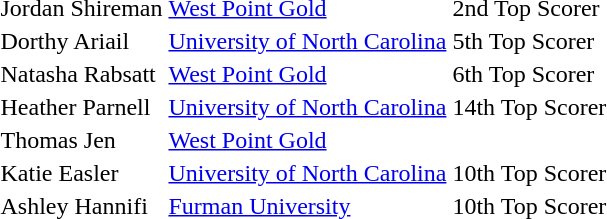<table>
<tr>
<td>Jordan Shireman</td>
<td><a href='#'>West Point Gold</a></td>
<td>2nd Top Scorer</td>
</tr>
<tr>
<td>Dorthy Ariail</td>
<td><a href='#'>University of North Carolina</a></td>
<td>5th Top Scorer</td>
</tr>
<tr>
<td>Natasha Rabsatt</td>
<td><a href='#'>West Point Gold</a></td>
<td>6th Top Scorer</td>
</tr>
<tr>
<td>Heather Parnell</td>
<td><a href='#'>University of North Carolina</a></td>
<td>14th Top Scorer</td>
</tr>
<tr>
<td>Thomas Jen</td>
<td><a href='#'>West Point Gold</a></td>
<td></td>
</tr>
<tr>
<td>Katie Easler</td>
<td><a href='#'>University of North Carolina</a></td>
<td>10th Top Scorer</td>
</tr>
<tr>
<td>Ashley Hannifi</td>
<td><a href='#'>Furman University</a></td>
<td>10th Top Scorer</td>
</tr>
</table>
